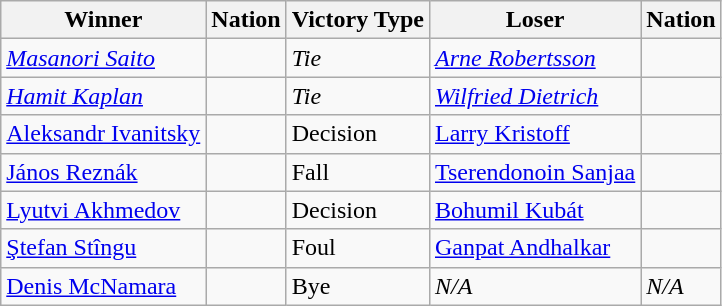<table class="wikitable sortable" style="text-align:left;">
<tr>
<th>Winner</th>
<th>Nation</th>
<th>Victory Type</th>
<th>Loser</th>
<th>Nation</th>
</tr>
<tr style="font-style: italic">
<td><a href='#'>Masanori Saito</a></td>
<td></td>
<td>Tie</td>
<td><a href='#'>Arne Robertsson</a></td>
<td></td>
</tr>
<tr style="font-style: italic">
<td><a href='#'>Hamit Kaplan</a></td>
<td></td>
<td>Tie</td>
<td><a href='#'>Wilfried Dietrich</a></td>
<td></td>
</tr>
<tr>
<td><a href='#'>Aleksandr Ivanitsky</a></td>
<td></td>
<td>Decision</td>
<td><a href='#'>Larry Kristoff</a></td>
<td></td>
</tr>
<tr>
<td><a href='#'>János Reznák</a></td>
<td></td>
<td>Fall</td>
<td><a href='#'>Tserendonoin Sanjaa</a></td>
<td></td>
</tr>
<tr>
<td><a href='#'>Lyutvi Akhmedov</a></td>
<td></td>
<td>Decision</td>
<td><a href='#'>Bohumil Kubát</a></td>
<td></td>
</tr>
<tr>
<td><a href='#'>Ştefan Stîngu</a></td>
<td></td>
<td>Foul</td>
<td><a href='#'>Ganpat Andhalkar</a></td>
<td></td>
</tr>
<tr>
<td><a href='#'>Denis McNamara</a></td>
<td></td>
<td>Bye</td>
<td><em>N/A</em></td>
<td><em>N/A</em></td>
</tr>
</table>
